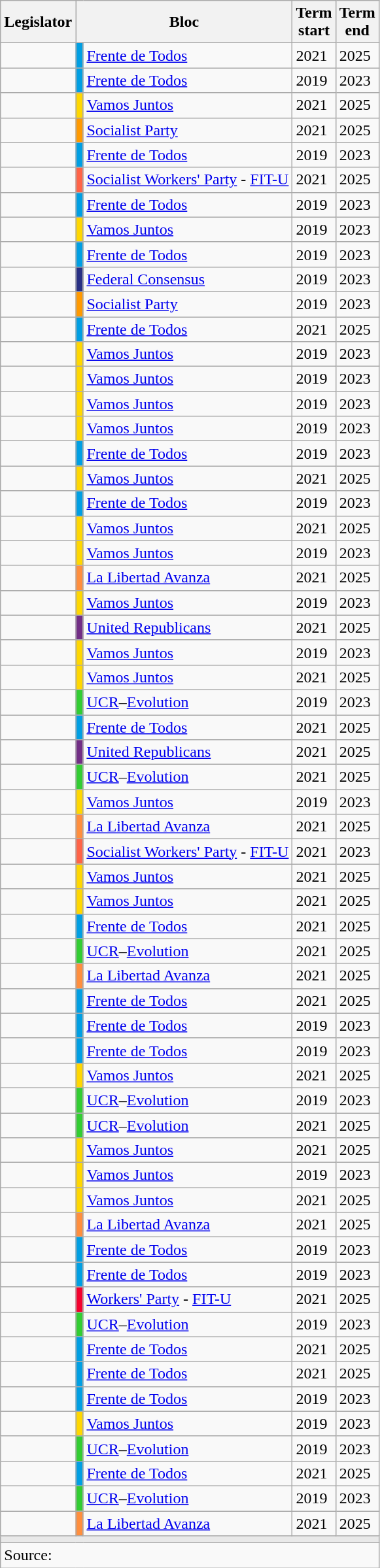<table class="wikitable sortable">
<tr>
<th>Legislator</th>
<th colspan="2">Bloc</th>
<th>Term<br>start</th>
<th>Term<br>end</th>
</tr>
<tr>
<td></td>
<td bgcolor= #009FE3></td>
<td><a href='#'>Frente de Todos</a></td>
<td>2021</td>
<td>2025</td>
</tr>
<tr>
<td></td>
<td bgcolor= #009FE3></td>
<td><a href='#'>Frente de Todos</a></td>
<td>2019</td>
<td>2023</td>
</tr>
<tr>
<td></td>
<td bgcolor= #FFD700></td>
<td><a href='#'>Vamos Juntos</a></td>
<td>2021</td>
<td>2025</td>
</tr>
<tr>
<td></td>
<td bgcolor= #FF9900></td>
<td><a href='#'>Socialist Party</a></td>
<td>2021</td>
<td>2025</td>
</tr>
<tr>
<td></td>
<td bgcolor= #009FE3></td>
<td><a href='#'>Frente de Todos</a></td>
<td>2019</td>
<td>2023</td>
</tr>
<tr>
<td></td>
<td bgcolor= #FF6347></td>
<td><a href='#'>Socialist Workers' Party</a> - <a href='#'>FIT-U</a></td>
<td>2021</td>
<td>2025</td>
</tr>
<tr>
<td></td>
<td bgcolor= #009FE3></td>
<td><a href='#'>Frente de Todos</a></td>
<td>2019</td>
<td>2023</td>
</tr>
<tr>
<td></td>
<td bgcolor= #FFD700></td>
<td><a href='#'>Vamos Juntos</a></td>
<td>2019</td>
<td>2023</td>
</tr>
<tr>
<td></td>
<td bgcolor= #009FE3></td>
<td><a href='#'>Frente de Todos</a></td>
<td>2019</td>
<td>2023</td>
</tr>
<tr>
<td></td>
<td bgcolor= #283084></td>
<td><a href='#'>Federal Consensus</a></td>
<td>2019</td>
<td>2023</td>
</tr>
<tr>
<td></td>
<td bgcolor= #FF9900></td>
<td><a href='#'>Socialist Party</a></td>
<td>2019</td>
<td>2023</td>
</tr>
<tr>
<td></td>
<td bgcolor= #009FE3></td>
<td><a href='#'>Frente de Todos</a></td>
<td>2021</td>
<td>2025</td>
</tr>
<tr>
<td></td>
<td bgcolor= #FFD700></td>
<td><a href='#'>Vamos Juntos</a></td>
<td>2019</td>
<td>2023</td>
</tr>
<tr>
<td></td>
<td bgcolor= #FFD700></td>
<td><a href='#'>Vamos Juntos</a></td>
<td>2019</td>
<td>2023</td>
</tr>
<tr>
<td></td>
<td bgcolor= #FFD700></td>
<td><a href='#'>Vamos Juntos</a></td>
<td>2019</td>
<td>2023</td>
</tr>
<tr>
<td></td>
<td bgcolor= #FFD700></td>
<td><a href='#'>Vamos Juntos</a></td>
<td>2019</td>
<td>2023</td>
</tr>
<tr>
<td></td>
<td bgcolor= #009FE3></td>
<td><a href='#'>Frente de Todos</a></td>
<td>2019</td>
<td>2023</td>
</tr>
<tr>
<td></td>
<td bgcolor= #FFD700></td>
<td><a href='#'>Vamos Juntos</a></td>
<td>2021</td>
<td>2025</td>
</tr>
<tr>
<td></td>
<td bgcolor= #009FE3></td>
<td><a href='#'>Frente de Todos</a></td>
<td>2019</td>
<td>2023</td>
</tr>
<tr>
<td></td>
<td bgcolor= #FFD700></td>
<td><a href='#'>Vamos Juntos</a></td>
<td>2021</td>
<td>2025</td>
</tr>
<tr>
<td></td>
<td bgcolor= #FFD700></td>
<td><a href='#'>Vamos Juntos</a></td>
<td>2019</td>
<td>2023</td>
</tr>
<tr>
<td></td>
<td bgcolor=#FF8E3D></td>
<td><a href='#'>La Libertad Avanza</a></td>
<td>2021</td>
<td>2025</td>
</tr>
<tr>
<td></td>
<td bgcolor= #FFD700></td>
<td><a href='#'>Vamos Juntos</a></td>
<td>2019</td>
<td>2023</td>
</tr>
<tr>
<td></td>
<td bgcolor= #722E85></td>
<td><a href='#'>United Republicans</a></td>
<td>2021</td>
<td>2025</td>
</tr>
<tr>
<td></td>
<td bgcolor= #FFD700></td>
<td><a href='#'>Vamos Juntos</a></td>
<td>2019</td>
<td>2023</td>
</tr>
<tr>
<td></td>
<td bgcolor= #FFD700></td>
<td><a href='#'>Vamos Juntos</a></td>
<td>2021</td>
<td>2025</td>
</tr>
<tr>
<td></td>
<td bgcolor= #32CD32></td>
<td><a href='#'>UCR</a>–<a href='#'>Evolution</a></td>
<td>2019</td>
<td>2023</td>
</tr>
<tr>
<td></td>
<td bgcolor= #009FE3></td>
<td><a href='#'>Frente de Todos</a></td>
<td>2021</td>
<td>2025</td>
</tr>
<tr>
<td></td>
<td bgcolor= #722E85></td>
<td><a href='#'>United Republicans</a></td>
<td>2021</td>
<td>2025</td>
</tr>
<tr>
<td></td>
<td bgcolor= #32CD32></td>
<td><a href='#'>UCR</a>–<a href='#'>Evolution</a></td>
<td>2021</td>
<td>2025</td>
</tr>
<tr>
<td></td>
<td bgcolor= #FFD700></td>
<td><a href='#'>Vamos Juntos</a></td>
<td>2019</td>
<td>2023</td>
</tr>
<tr>
<td></td>
<td bgcolor=#FF8E3D></td>
<td><a href='#'>La Libertad Avanza</a></td>
<td>2021</td>
<td>2025</td>
</tr>
<tr>
<td></td>
<td bgcolor= #FF6347></td>
<td><a href='#'>Socialist Workers' Party</a> - <a href='#'>FIT-U</a></td>
<td>2021</td>
<td>2023</td>
</tr>
<tr>
<td></td>
<td bgcolor= #FFD700></td>
<td><a href='#'>Vamos Juntos</a></td>
<td>2021</td>
<td>2025</td>
</tr>
<tr>
<td></td>
<td bgcolor= #FFD700></td>
<td><a href='#'>Vamos Juntos</a></td>
<td>2021</td>
<td>2025</td>
</tr>
<tr>
<td></td>
<td bgcolor= #009FE3></td>
<td><a href='#'>Frente de Todos</a></td>
<td>2021</td>
<td>2025</td>
</tr>
<tr>
<td></td>
<td bgcolor= #32CD32></td>
<td><a href='#'>UCR</a>–<a href='#'>Evolution</a></td>
<td>2021</td>
<td>2025</td>
</tr>
<tr>
<td></td>
<td bgcolor=#FF8E3D></td>
<td><a href='#'>La Libertad Avanza</a></td>
<td>2021</td>
<td>2025</td>
</tr>
<tr>
<td></td>
<td bgcolor= #009FE3></td>
<td><a href='#'>Frente de Todos</a></td>
<td>2021</td>
<td>2025</td>
</tr>
<tr>
<td></td>
<td bgcolor= #009FE3></td>
<td><a href='#'>Frente de Todos</a></td>
<td>2019</td>
<td>2023</td>
</tr>
<tr>
<td></td>
<td bgcolor= #009FE3></td>
<td><a href='#'>Frente de Todos</a></td>
<td>2019</td>
<td>2023</td>
</tr>
<tr>
<td></td>
<td bgcolor= #FFD700></td>
<td><a href='#'>Vamos Juntos</a></td>
<td>2021</td>
<td>2025</td>
</tr>
<tr>
<td></td>
<td bgcolor= #32CD32></td>
<td><a href='#'>UCR</a>–<a href='#'>Evolution</a></td>
<td>2019</td>
<td>2023</td>
</tr>
<tr>
<td></td>
<td bgcolor= #32CD32></td>
<td><a href='#'>UCR</a>–<a href='#'>Evolution</a></td>
<td>2021</td>
<td>2025</td>
</tr>
<tr>
<td></td>
<td bgcolor= #FFD700></td>
<td><a href='#'>Vamos Juntos</a></td>
<td>2021</td>
<td>2025</td>
</tr>
<tr>
<td></td>
<td bgcolor= #FFD700></td>
<td><a href='#'>Vamos Juntos</a></td>
<td>2019</td>
<td>2023</td>
</tr>
<tr>
<td></td>
<td bgcolor= #FFD700></td>
<td><a href='#'>Vamos Juntos</a></td>
<td>2021</td>
<td>2025</td>
</tr>
<tr>
<td></td>
<td bgcolor=#FF8E3D></td>
<td><a href='#'>La Libertad Avanza</a></td>
<td>2021</td>
<td>2025</td>
</tr>
<tr>
<td></td>
<td bgcolor= #009FE3></td>
<td><a href='#'>Frente de Todos</a></td>
<td>2019</td>
<td>2023</td>
</tr>
<tr>
<td></td>
<td bgcolor= #009FE3></td>
<td><a href='#'>Frente de Todos</a></td>
<td>2019</td>
<td>2023</td>
</tr>
<tr>
<td></td>
<td bgcolor=#F4022E></td>
<td><a href='#'>Workers' Party</a> - <a href='#'>FIT-U</a></td>
<td>2021</td>
<td>2025</td>
</tr>
<tr>
<td></td>
<td bgcolor= #32CD32></td>
<td><a href='#'>UCR</a>–<a href='#'>Evolution</a></td>
<td>2019</td>
<td>2023</td>
</tr>
<tr>
<td></td>
<td bgcolor= #009FE3></td>
<td><a href='#'>Frente de Todos</a></td>
<td>2021</td>
<td>2025</td>
</tr>
<tr>
<td></td>
<td bgcolor= #009FE3></td>
<td><a href='#'>Frente de Todos</a></td>
<td>2021</td>
<td>2025</td>
</tr>
<tr>
<td></td>
<td bgcolor= #009FE3></td>
<td><a href='#'>Frente de Todos</a></td>
<td>2019</td>
<td>2023</td>
</tr>
<tr>
<td></td>
<td bgcolor= #FFD700></td>
<td><a href='#'>Vamos Juntos</a></td>
<td>2019</td>
<td>2023</td>
</tr>
<tr>
<td></td>
<td bgcolor= #32CD32></td>
<td><a href='#'>UCR</a>–<a href='#'>Evolution</a></td>
<td>2019</td>
<td>2023</td>
</tr>
<tr>
<td></td>
<td bgcolor= #009FE3></td>
<td><a href='#'>Frente de Todos</a></td>
<td>2021</td>
<td>2025</td>
</tr>
<tr>
<td></td>
<td bgcolor= #32CD32></td>
<td><a href='#'>UCR</a>–<a href='#'>Evolution</a></td>
<td>2019</td>
<td>2023</td>
</tr>
<tr>
<td></td>
<td bgcolor=#FF8E3D></td>
<td><a href='#'>La Libertad Avanza</a></td>
<td>2021</td>
<td>2025</td>
</tr>
<tr>
<td colspan="5" bgcolor="#E9E9E9"></td>
</tr>
<tr>
<td colspan="5">Source:  </td>
</tr>
</table>
